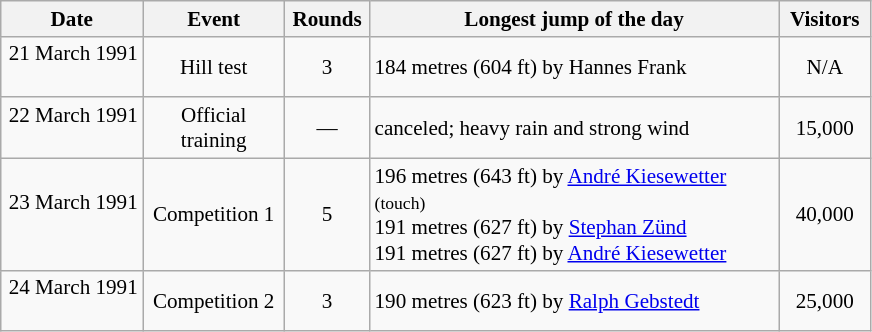<table class=wikitable style="text-align:center; font-size:88%;">
<tr>
<th width=88px>Date</th>
<th width=88px>Event</th>
<th width=50px>Rounds</th>
<th width=266px>Longest jump of the day</th>
<th width=55px>Visitors</th>
</tr>
<tr>
<td align=right>21 March 1991  </td>
<td align=center>Hill test</td>
<td align=center>3</td>
<td align=left>184 metres (604 ft) by Hannes Frank</td>
<td align=center>N/A</td>
</tr>
<tr>
<td align=right>22 March 1991  </td>
<td align=center>Official training</td>
<td align=center>—</td>
<td align=left>canceled; heavy rain and strong wind</td>
<td align=center>15,000</td>
</tr>
<tr>
<td align=right>23 March 1991  </td>
<td align=center>Competition 1</td>
<td align=center>5</td>
<td align=left>196 metres (643 ft) by <a href='#'>André Kiesewetter</a> <small>(touch)</small><br>191 metres (627 ft) by <a href='#'>Stephan Zünd</a> <br>191 metres (627 ft) by <a href='#'>André Kiesewetter</a></td>
<td align=center>40,000</td>
</tr>
<tr>
<td align=right>24 March 1991  </td>
<td align=center>Competition 2</td>
<td align=center>3</td>
<td align=left>190 metres (623 ft) by <a href='#'>Ralph Gebstedt</a></td>
<td align=center>25,000</td>
</tr>
</table>
